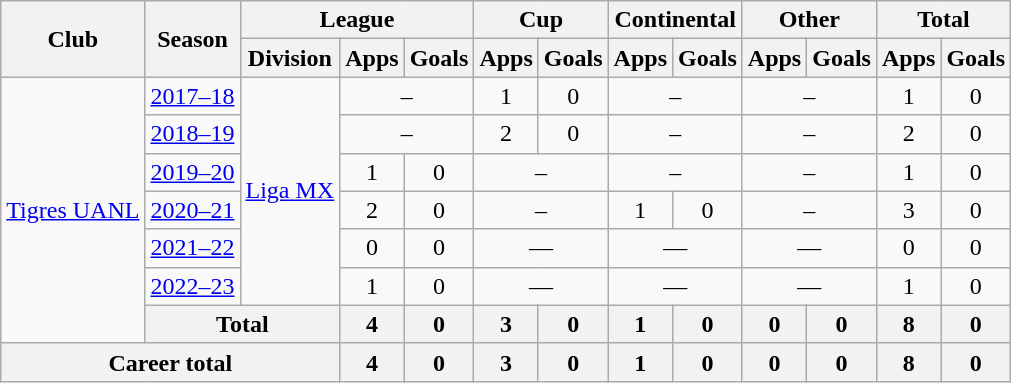<table class="wikitable" style="text-align: center">
<tr>
<th rowspan="2">Club</th>
<th rowspan="2">Season</th>
<th colspan="3">League</th>
<th colspan="2">Cup</th>
<th colspan="2">Continental</th>
<th colspan="2">Other</th>
<th colspan="2">Total</th>
</tr>
<tr>
<th>Division</th>
<th>Apps</th>
<th>Goals</th>
<th>Apps</th>
<th>Goals</th>
<th>Apps</th>
<th>Goals</th>
<th>Apps</th>
<th>Goals</th>
<th>Apps</th>
<th>Goals</th>
</tr>
<tr>
<td rowspan="7"><a href='#'>Tigres UANL</a></td>
<td><a href='#'>2017–18</a></td>
<td rowspan="6"><a href='#'>Liga MX</a></td>
<td colspan="2">–</td>
<td>1</td>
<td>0</td>
<td colspan="2">–</td>
<td colspan="2">–</td>
<td>1</td>
<td>0</td>
</tr>
<tr>
<td><a href='#'>2018–19</a></td>
<td colspan="2">–</td>
<td>2</td>
<td>0</td>
<td colspan="2">–</td>
<td colspan="2">–</td>
<td>2</td>
<td>0</td>
</tr>
<tr>
<td><a href='#'>2019–20</a></td>
<td>1</td>
<td>0</td>
<td colspan="2">–</td>
<td colspan="2">–</td>
<td colspan="2">–</td>
<td>1</td>
<td>0</td>
</tr>
<tr>
<td><a href='#'>2020–21</a></td>
<td>2</td>
<td>0</td>
<td colspan="2">–</td>
<td>1</td>
<td>0</td>
<td colspan="2">–</td>
<td>3</td>
<td>0</td>
</tr>
<tr>
<td><a href='#'>2021–22</a></td>
<td>0</td>
<td>0</td>
<td colspan=2>—</td>
<td colspan=2>—</td>
<td colspan=2>—</td>
<td>0</td>
<td>0</td>
</tr>
<tr>
<td><a href='#'>2022–23</a></td>
<td>1</td>
<td>0</td>
<td colspan=2>—</td>
<td colspan=2>—</td>
<td colspan=2>—</td>
<td>1</td>
<td>0</td>
</tr>
<tr>
<th colspan="2">Total</th>
<th>4</th>
<th>0</th>
<th>3</th>
<th>0</th>
<th>1</th>
<th>0</th>
<th>0</th>
<th>0</th>
<th>8</th>
<th>0</th>
</tr>
<tr>
<th colspan=3>Career total</th>
<th>4</th>
<th>0</th>
<th>3</th>
<th>0</th>
<th>1</th>
<th>0</th>
<th>0</th>
<th>0</th>
<th>8</th>
<th>0</th>
</tr>
</table>
